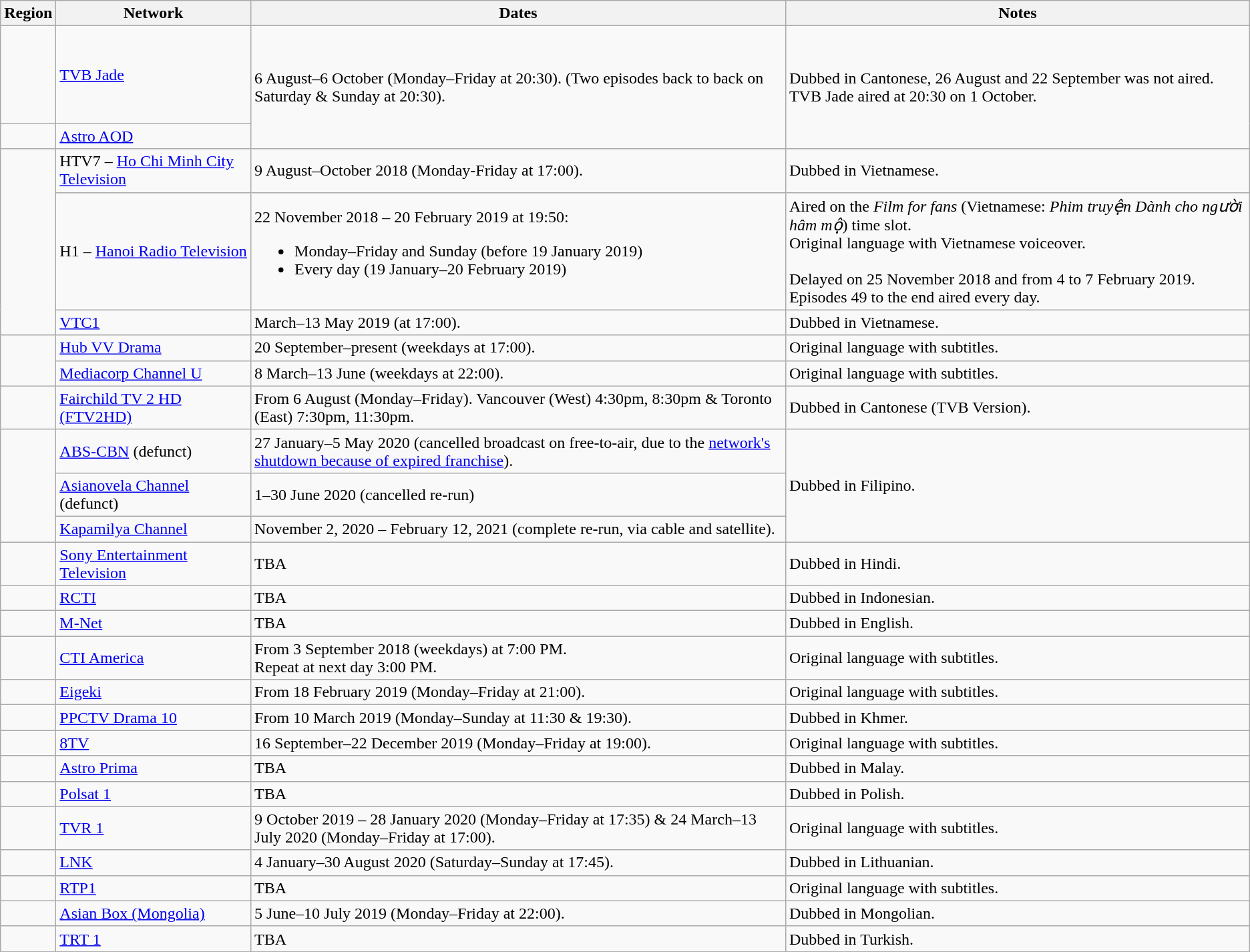<table class="wikitable">
<tr>
<th>Region</th>
<th>Network</th>
<th>Dates</th>
<th>Notes</th>
</tr>
<tr>
<td><br><br><br><br><br></td>
<td><a href='#'>TVB Jade</a></td>
<td rowspan=2>6 August–6 October (Monday–Friday at 20:30). (Two episodes back to back on Saturday & Sunday at 20:30).</td>
<td rowspan="2">Dubbed in Cantonese, 26 August and 22 September was not aired. TVB Jade aired at 20:30 on 1 October.</td>
</tr>
<tr>
<td></td>
<td><a href='#'>Astro AOD</a></td>
</tr>
<tr>
<td rowspan="3"></td>
<td>HTV7 – <a href='#'>Ho Chi Minh City Television</a></td>
<td>9 August–October 2018 (Monday-Friday at 17:00).</td>
<td>Dubbed in Vietnamese.</td>
</tr>
<tr>
<td>H1 – <a href='#'>Hanoi Radio Television</a></td>
<td>22 November 2018 – 20 February 2019 at 19:50:<br><ul><li>Monday–Friday and Sunday (before 19 January 2019)</li><li>Every day (19 January–20 February 2019)</li></ul></td>
<td>Aired on the <em>Film for fans</em> (Vietnamese: <em>Phim truyện Dành cho người hâm mộ</em>) time slot.<br>Original language with Vietnamese voiceover.<br><br>Delayed on 25 November 2018 and from 4 to 7 February 2019. Episodes 49 to the end aired every day.</td>
</tr>
<tr>
<td><a href='#'>VTC1</a></td>
<td>March–13 May 2019 (at 17:00).</td>
<td>Dubbed in Vietnamese.</td>
</tr>
<tr>
<td rowspan="2"></td>
<td><a href='#'>Hub VV Drama</a></td>
<td>20 September–present (weekdays at 17:00).</td>
<td>Original language with subtitles.</td>
</tr>
<tr>
<td><a href='#'>Mediacorp Channel U</a></td>
<td>8 March–13 June (weekdays at 22:00).</td>
<td>Original language with subtitles.</td>
</tr>
<tr>
<td></td>
<td><a href='#'>Fairchild TV 2 HD (FTV2HD)</a></td>
<td>From 6 August (Monday–Friday). Vancouver (West) 4:30pm, 8:30pm & Toronto (East) 7:30pm, 11:30pm.</td>
<td>Dubbed in Cantonese (TVB Version).</td>
</tr>
<tr>
<td rowspan=3></td>
<td><a href='#'>ABS-CBN</a> (defunct)</td>
<td>27 January–5 May 2020 (cancelled broadcast on free-to-air, due to the <a href='#'>network's shutdown because of expired franchise</a>).</td>
<td rowspan="3">Dubbed in Filipino.</td>
</tr>
<tr>
<td><a href='#'>Asianovela Channel</a> (defunct)</td>
<td>1–30 June 2020 (cancelled re-run)</td>
</tr>
<tr>
<td><a href='#'>Kapamilya Channel</a></td>
<td>November 2, 2020 – February 12, 2021 (complete re-run, via cable and satellite).</td>
</tr>
<tr>
<td></td>
<td><a href='#'>Sony Entertainment Television</a></td>
<td>TBA</td>
<td>Dubbed in Hindi.</td>
</tr>
<tr>
<td></td>
<td><a href='#'>RCTI</a></td>
<td>TBA</td>
<td>Dubbed in Indonesian.</td>
</tr>
<tr>
<td></td>
<td><a href='#'>M-Net</a></td>
<td>TBA</td>
<td>Dubbed in English.</td>
</tr>
<tr>
<td></td>
<td><a href='#'>CTI America</a></td>
<td>From 3 September 2018 (weekdays) at 7:00 PM.<br>Repeat at next day 3:00 PM.</td>
<td>Original language with subtitles.</td>
</tr>
<tr>
<td></td>
<td><a href='#'>Eigeki</a></td>
<td>From 18 February 2019 (Monday–Friday at 21:00).</td>
<td>Original language with subtitles.</td>
</tr>
<tr>
<td></td>
<td><a href='#'>PPCTV Drama 10</a></td>
<td>From 10 March 2019 (Monday–Sunday at 11:30 & 19:30).</td>
<td>Dubbed in Khmer.</td>
</tr>
<tr>
<td></td>
<td><a href='#'>8TV</a></td>
<td>16 September–22 December 2019 (Monday–Friday at 19:00).</td>
<td>Original language with subtitles.</td>
</tr>
<tr>
<td></td>
<td><a href='#'>Astro Prima</a></td>
<td>TBA</td>
<td>Dubbed in Malay.</td>
</tr>
<tr>
<td></td>
<td><a href='#'>Polsat 1</a></td>
<td>TBA</td>
<td>Dubbed in Polish.</td>
</tr>
<tr>
<td></td>
<td><a href='#'>TVR 1</a></td>
<td>9 October 2019 – 28 January 2020 (Monday–Friday at 17:35) & 24 March–13 July 2020 (Monday–Friday at 17:00).</td>
<td>Original language with subtitles.</td>
</tr>
<tr>
<td></td>
<td><a href='#'>LNK</a></td>
<td>4 January–30 August 2020 (Saturday–Sunday at 17:45).</td>
<td>Dubbed in Lithuanian.</td>
</tr>
<tr>
<td></td>
<td><a href='#'>RTP1</a></td>
<td>TBA</td>
<td>Original language with subtitles.</td>
</tr>
<tr>
<td></td>
<td><a href='#'>Asian Box (Mongolia)</a></td>
<td>5 June–10 July 2019 (Monday–Friday at 22:00).</td>
<td>Dubbed in Mongolian.</td>
</tr>
<tr>
<td></td>
<td><a href='#'>TRT 1</a></td>
<td>TBA</td>
<td>Dubbed in Turkish.</td>
</tr>
<tr>
</tr>
</table>
